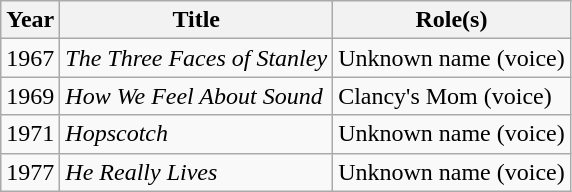<table class = "wikitable sortable">
<tr>
<th>Year</th>
<th>Title</th>
<th>Role(s)</th>
</tr>
<tr>
<td>1967</td>
<td><em>The Three Faces of Stanley</em></td>
<td>Unknown name (voice)</td>
</tr>
<tr>
<td>1969</td>
<td><em>How We Feel About Sound</em></td>
<td>Clancy's Mom (voice)</td>
</tr>
<tr>
<td>1971</td>
<td><em>Hopscotch</em></td>
<td>Unknown name (voice)</td>
</tr>
<tr>
<td>1977</td>
<td><em>He Really Lives</em></td>
<td>Unknown name (voice)</td>
</tr>
</table>
